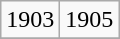<table class="wikitable">
<tr>
<td>1903</td>
<td>1905</td>
</tr>
<tr>
</tr>
</table>
